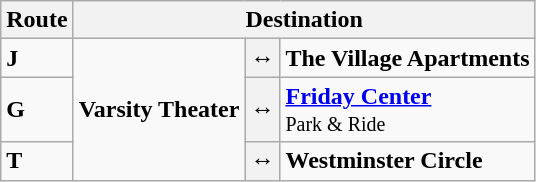<table class="wikitable">
<tr>
<th>Route</th>
<th colspan="3">Destination</th>
</tr>
<tr>
<td><strong>J</strong></td>
<td rowspan="3"><strong>Varsity Theater</strong></td>
<th><strong>↔</strong></th>
<td><strong>The Village Apartments</strong></td>
</tr>
<tr>
<td><strong>G</strong></td>
<th><strong>↔</strong></th>
<td><strong><a href='#'>Friday Center</a></strong><br><small>Park & Ride</small></td>
</tr>
<tr>
<td><strong>T</strong></td>
<th><strong>↔</strong></th>
<td><strong>Westminster Circle</strong></td>
</tr>
</table>
